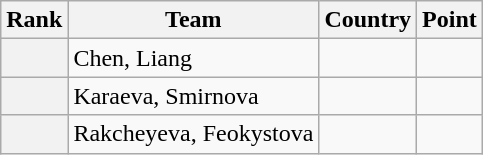<table class="wikitable sortable">
<tr>
<th>Rank</th>
<th>Team</th>
<th>Country</th>
<th>Point</th>
</tr>
<tr>
<th></th>
<td>Chen, Liang</td>
<td></td>
<td></td>
</tr>
<tr>
<th></th>
<td>Karaeva, Smirnova</td>
<td></td>
<td></td>
</tr>
<tr>
<th></th>
<td>Rakcheyeva, Feokystova</td>
<td></td>
<td></td>
</tr>
</table>
